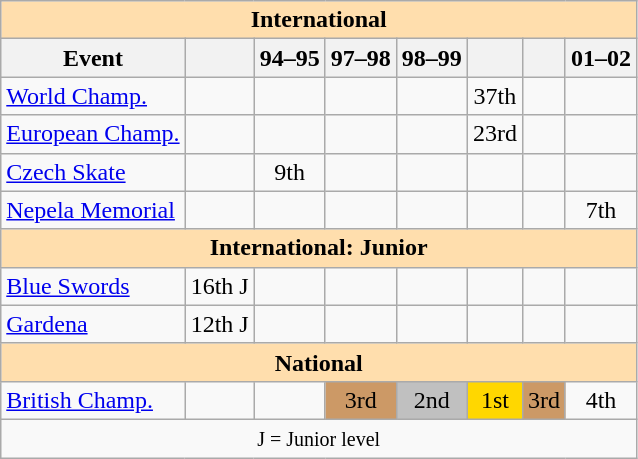<table class="wikitable" style="text-align:center">
<tr>
<th style="background-color: #ffdead; " colspan=8 align=center>International</th>
</tr>
<tr>
<th>Event</th>
<th></th>
<th>94–95</th>
<th>97–98</th>
<th>98–99</th>
<th></th>
<th></th>
<th>01–02</th>
</tr>
<tr>
<td align=left><a href='#'>World Champ.</a></td>
<td></td>
<td></td>
<td></td>
<td></td>
<td>37th</td>
<td></td>
<td></td>
</tr>
<tr>
<td align=left><a href='#'>European Champ.</a></td>
<td></td>
<td></td>
<td></td>
<td></td>
<td>23rd</td>
<td></td>
<td></td>
</tr>
<tr>
<td align=left><a href='#'>Czech Skate</a></td>
<td></td>
<td>9th</td>
<td></td>
<td></td>
<td></td>
<td></td>
<td></td>
</tr>
<tr>
<td align=left><a href='#'>Nepela Memorial</a></td>
<td></td>
<td></td>
<td></td>
<td></td>
<td></td>
<td></td>
<td>7th</td>
</tr>
<tr>
<th style="background-color: #ffdead; " colspan=8 align=center>International: Junior</th>
</tr>
<tr>
<td align=left><a href='#'>Blue Swords</a></td>
<td>16th J</td>
<td></td>
<td></td>
<td></td>
<td></td>
<td></td>
<td></td>
</tr>
<tr>
<td align=left><a href='#'>Gardena</a></td>
<td>12th J</td>
<td></td>
<td></td>
<td></td>
<td></td>
<td></td>
<td></td>
</tr>
<tr>
<th style="background-color: #ffdead; " colspan=8 align=center>National</th>
</tr>
<tr>
<td align=left><a href='#'>British Champ.</a></td>
<td></td>
<td></td>
<td bgcolor=cc9966>3rd</td>
<td bgcolor=silver>2nd</td>
<td bgcolor=gold>1st</td>
<td bgcolor=cc9966>3rd</td>
<td>4th</td>
</tr>
<tr>
<td colspan=8 align=center><small> J = Junior level </small></td>
</tr>
</table>
